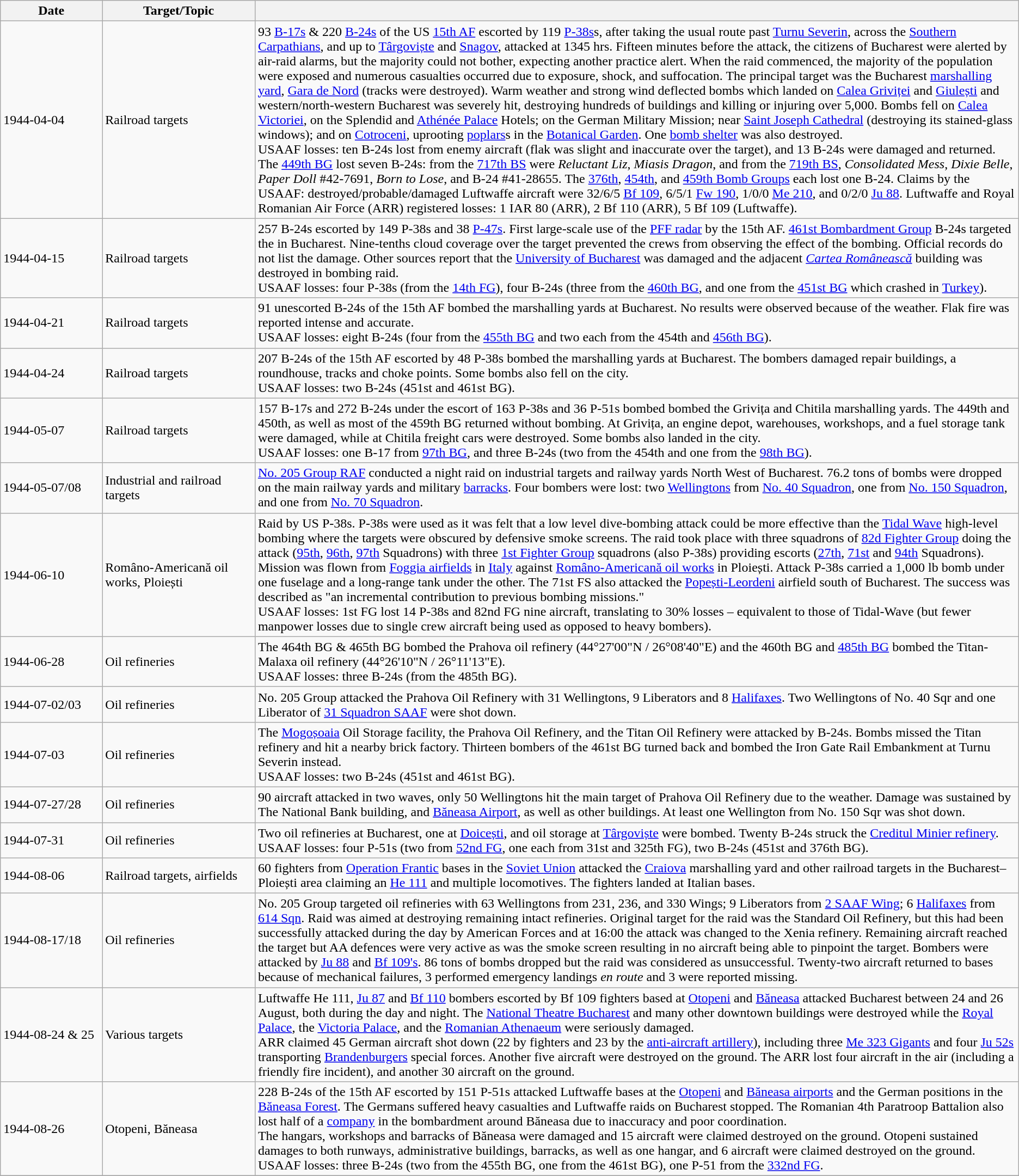<table class="wikitable sortable">
<tr>
<th width=10%>Date</th>
<th width=15%>Target/Topic</th>
<th></th>
</tr>
<tr>
<td>1944-04-04</td>
<td>Railroad targets</td>
<td> 93 <a href='#'>B-17s</a> & 220 <a href='#'>B-24s</a> of the US <a href='#'>15th AF</a> escorted by 119 <a href='#'>P-38s</a>s, after taking the usual route past <a href='#'>Turnu Severin</a>, across the <a href='#'>Southern Carpathians</a>, and up to <a href='#'>Târgoviște</a> and <a href='#'>Snagov</a>, attacked at 1345 hrs. Fifteen minutes before the attack, the citizens of Bucharest were alerted by air-raid alarms, but the majority could not bother, expecting another practice alert.  When the raid commenced, the majority of the population were exposed and numerous casualties occurred due to exposure, shock, and suffocation. The principal target was the Bucharest <a href='#'>marshalling yard</a>, <a href='#'>Gara de Nord</a> (tracks were destroyed). Warm weather and strong wind deflected bombs which landed on <a href='#'>Calea Griviței</a> and <a href='#'>Giulești</a> and western/north-western Bucharest was severely hit, destroying hundreds of buildings and killing or injuring over 5,000.  Bombs fell on <a href='#'>Calea Victoriei</a>, on the Splendid and <a href='#'>Athénée Palace</a> Hotels; on the German Military Mission; near <a href='#'>Saint Joseph Cathedral</a> (destroying its stained-glass windows); and on <a href='#'>Cotroceni</a>, uprooting <a href='#'>poplars</a>s in the <a href='#'>Botanical Garden</a>. One <a href='#'>bomb shelter</a> was also destroyed.<br>USAAF losses: ten B-24s lost from enemy aircraft (flak was slight and inaccurate over the target), and 13 B-24s were damaged and returned. The <a href='#'>449th BG</a> lost seven B-24s: from the <a href='#'>717th BS</a> were <em>Reluctant Liz</em>, <em>Miasis Dragon</em>, and from the <a href='#'>719th BS</a>, <em>Consolidated Mess</em>, <em>Dixie Belle</em>, <em>Paper Doll</em> #42-7691, <em>Born to Lose</em>, and B-24 #41-28655. The <a href='#'>376th</a>, <a href='#'>454th</a>, and <a href='#'>459th Bomb Groups</a> each lost one B-24. Claims by the USAAF: destroyed/probable/damaged Luftwaffe aircraft were 32/6/5 <a href='#'>Bf 109</a>, 6/5/1 <a href='#'>Fw 190</a>, 1/0/0 <a href='#'>Me 210</a>, and 0/2/0 <a href='#'>Ju 88</a>. Luftwaffe and Royal Romanian Air Force (ARR) registered losses: 1 IAR 80 (ARR), 2 Bf 110 (ARR), 5 Bf 109 (Luftwaffe).</td>
</tr>
<tr>
<td>1944-04-15</td>
<td>Railroad targets</td>
<td> 257 B-24s escorted by 149 P-38s and 38 <a href='#'>P-47s</a>. First large-scale use of the <a href='#'>PFF radar</a> by the 15th AF. <a href='#'>461st Bombardment Group</a> B-24s targeted the  in Bucharest. Nine-tenths cloud coverage over the target prevented the crews from observing the effect of the bombing. Official records do not list the damage. Other sources report that the <a href='#'>University of Bucharest</a> was damaged and the adjacent <em><a href='#'>Cartea Românească</a></em> building was destroyed in bombing raid.<br>USAAF losses: four P-38s (from the <a href='#'>14th FG</a>), four B-24s (three from the <a href='#'>460th BG</a>, and one from the <a href='#'>451st BG</a> which crashed in <a href='#'>Turkey</a>).</td>
</tr>
<tr>
<td>1944-04-21</td>
<td>Railroad targets</td>
<td> 91 unescorted B-24s of the 15th AF bombed the marshalling yards at Bucharest. No results were observed because of the weather. Flak fire was reported intense and accurate.<br>USAAF losses: eight B-24s (four from the <a href='#'>455th BG</a> and two each from the 454th and <a href='#'>456th BG</a>).</td>
</tr>
<tr>
<td>1944-04-24</td>
<td>Railroad targets</td>
<td> 207 B-24s of the 15th AF escorted by 48 P-38s bombed the marshalling yards at Bucharest. The bombers damaged repair buildings, a roundhouse, tracks and choke points. Some bombs also fell on the city.<br>USAAF losses: two B-24s (451st and 461st BG).</td>
</tr>
<tr>
<td>1944-05-07</td>
<td>Railroad targets</td>
<td> 157 B-17s and 272 B-24s under the escort of 163 P-38s and 36 P-51s bombed bombed the Grivița and Chitila marshalling yards. The 449th and 450th, as well as most of the 459th BG returned without bombing. At Grivița, an engine depot, warehouses, workshops, and a fuel storage tank were damaged, while at Chitila freight cars were destroyed. Some bombs also landed in the city.<br>USAAF losses: one B-17 from <a href='#'>97th BG</a>, and three B-24s (two from the 454th and one from the <a href='#'>98th BG</a>).</td>
</tr>
<tr>
<td>1944-05-07/08</td>
<td>Industrial and railroad targets</td>
<td> <a href='#'>No. 205 Group RAF</a> conducted a night raid on industrial targets and railway yards North West of Bucharest. 76.2 tons of bombs were dropped on the main railway yards and military <a href='#'>barracks</a>. Four bombers were lost: two <a href='#'>Wellingtons</a> from <a href='#'>No. 40 Squadron</a>, one from <a href='#'>No. 150 Squadron</a>, and one from <a href='#'>No. 70 Squadron</a>.</td>
</tr>
<tr>
<td>1944-06-10</td>
<td>Româno-Americană oil works, Ploiești</td>
<td> Raid by US P-38s. P-38s were used as it was felt that a low level dive-bombing attack could be more effective than the <a href='#'>Tidal Wave</a> high-level bombing where the targets were obscured by defensive smoke screens. The raid took place with three squadrons of <a href='#'>82d Fighter Group</a> doing the attack (<a href='#'>95th</a>, <a href='#'>96th</a>, <a href='#'>97th</a> Squadrons) with three <a href='#'>1st Fighter Group</a> squadrons (also P-38s) providing escorts (<a href='#'>27th</a>, <a href='#'>71st</a> and  <a href='#'>94th</a> Squadrons). Mission was flown from <a href='#'>Foggia airfields</a> in <a href='#'>Italy</a> against <a href='#'>Româno-Americană oil works</a> in Ploiești. Attack P-38s carried a 1,000 lb bomb under one fuselage and a long-range tank under the other. The 71st FS also attacked the <a href='#'>Popești-Leordeni</a> airfield south of Bucharest. The success was described as "an incremental contribution to previous bombing missions."<br>USAAF losses: 1st FG lost 14 P-38s and 82nd FG nine aircraft, translating to 30% losses – equivalent to those of Tidal-Wave (but fewer manpower losses due to single crew aircraft being used as opposed to heavy bombers).</td>
</tr>
<tr>
<td>1944-06-28</td>
<td>Oil refineries</td>
<td> The 464th BG & 465th BG bombed the Prahova oil refinery (44°27'00"N / 26°08'40"E) and the 460th BG and <a href='#'>485th BG</a> bombed the Titan-Malaxa oil refinery (44°26'10"N / 26°11'13"E).<br>USAAF losses: three B-24s (from the 485th BG).</td>
</tr>
<tr>
<td>1944-07-02/03</td>
<td>Oil refineries</td>
<td> No. 205 Group attacked the Prahova Oil Refinery with 31 Wellingtons, 9 Liberators and 8 <a href='#'>Halifaxes</a>. Two Wellingtons of No. 40 Sqr and one Liberator of <a href='#'>31 Squadron SAAF</a> were shot down.</td>
</tr>
<tr>
<td>1944-07-03</td>
<td>Oil refineries</td>
<td> The <a href='#'>Mogoșoaia</a> Oil Storage facility, the Prahova Oil Refinery, and the Titan Oil Refinery were attacked by B-24s. Bombs missed the Titan refinery and hit a nearby brick factory. Thirteen bombers of the 461st BG turned back and bombed the Iron Gate Rail Embankment at Turnu Severin instead.<br>USAAF losses: two B-24s (451st and 461st BG).</td>
</tr>
<tr>
<td>1944-07-27/28</td>
<td>Oil refineries</td>
<td> 90 aircraft attacked in two waves, only 50 Wellingtons hit the main target of Prahova Oil Refinery due to the weather. Damage was sustained by The National Bank building, and <a href='#'>Băneasa Airport</a>, as well as other buildings. At least one Wellington from No. 150 Sqr was shot down.</td>
</tr>
<tr>
<td>1944-07-31</td>
<td>Oil refineries</td>
<td> Two oil refineries at Bucharest, one at <a href='#'>Doicești</a>, and oil storage at <a href='#'>Târgoviște</a> were bombed. Twenty B-24s struck the <a href='#'>Creditul Minier refinery</a>.<br>USAAF losses: four P-51s (two from <a href='#'>52nd FG</a>, one each from 31st and 325th FG), two B-24s (451st and 376th BG).</td>
</tr>
<tr>
<td>1944-08-06</td>
<td>Railroad targets, airfields</td>
<td> 60 fighters from <a href='#'>Operation Frantic</a> bases in the <a href='#'>Soviet Union</a> attacked the <a href='#'>Craiova</a> marshalling yard and other railroad targets in the Bucharest–Ploiești area claiming an <a href='#'>He 111</a> and multiple locomotives. The fighters landed at Italian bases.</td>
</tr>
<tr>
<td>1944-08-17/18</td>
<td>Oil refineries</td>
<td> No. 205 Group targeted oil refineries with 63 Wellingtons from 231, 236, and 330 Wings; 9 Liberators from <a href='#'>2 SAAF Wing</a>; 6 <a href='#'>Halifaxes</a> from <a href='#'>614 Sqn</a>. Raid was aimed at destroying remaining intact refineries. Original target for the raid was the Standard Oil Refinery, but this had been successfully attacked during the day by American Forces and at 16:00 the attack was changed to the Xenia refinery. Remaining aircraft reached the target but AA defences were very active as was the smoke screen resulting in no aircraft being able to pinpoint the target. Bombers were attacked by <a href='#'>Ju 88</a> and <a href='#'>Bf 109's</a>. 86 tons of bombs dropped but the raid was considered as unsuccessful. Twenty-two aircraft returned to bases because of mechanical failures, 3 performed emergency landings <em>en route</em> and 3 were reported missing.</td>
</tr>
<tr>
<td>1944-08-24 & 25</td>
<td>Various targets</td>
<td> Luftwaffe He 111, <a href='#'>Ju 87</a> and <a href='#'>Bf 110</a> bombers escorted by Bf 109 fighters based at <a href='#'>Otopeni</a> and <a href='#'>Băneasa</a> attacked Bucharest between 24 and 26 August, both during the day and night. The <a href='#'>National Theatre Bucharest</a> and many other downtown buildings were destroyed while the <a href='#'>Royal Palace</a>, the <a href='#'>Victoria Palace</a>, and the <a href='#'>Romanian Athenaeum</a> were seriously damaged.<br>ARR claimed 45 German aircraft shot down (22 by fighters and 23 by the <a href='#'>anti-aircraft artillery</a>), including three <a href='#'>Me 323 Gigants</a> and four <a href='#'>Ju 52s</a> transporting <a href='#'>Brandenburgers</a> special forces. Another five aircraft were destroyed on the ground. The ARR lost four aircraft in the air (including a friendly fire incident), and another 30 aircraft on the ground.</td>
</tr>
<tr>
<td>1944-08-26</td>
<td>Otopeni, Băneasa</td>
<td> 228 B-24s of the 15th AF escorted by 151 P-51s attacked Luftwaffe bases at the <a href='#'>Otopeni</a> and <a href='#'>Băneasa airports</a> and the German positions in the <a href='#'>Băneasa Forest</a>. The Germans suffered heavy casualties and Luftwaffe raids on Bucharest stopped. The Romanian 4th Paratroop Battalion also lost half of a <a href='#'>company</a> in the bombardment around Băneasa due to inaccuracy and poor coordination.<br>The hangars, workshops and barracks of Băneasa were damaged and 15 aircraft were claimed destroyed on the ground. Otopeni sustained damages to both runways, administrative buildings, barracks, as well as one hangar, and 6 aircraft were claimed destroyed on the ground.<br>USAAF losses: three B-24s (two from the 455th BG, one from the 461st BG), one P-51 from the <a href='#'>332nd FG</a>.</td>
</tr>
<tr>
</tr>
</table>
